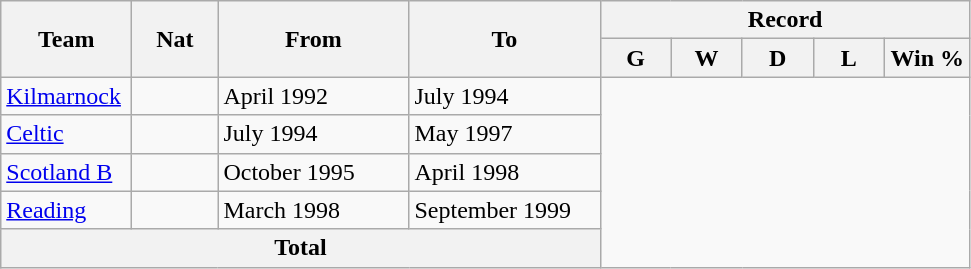<table class="wikitable" style="text-align: center">
<tr>
<th rowspan=2! width=80>Team</th>
<th rowspan=2! width=50>Nat</th>
<th rowspan=2! width=120>From</th>
<th rowspan=2! width=120>To</th>
<th colspan=5>Record</th>
</tr>
<tr>
<th width=40>G</th>
<th width=40>W</th>
<th width=40>D</th>
<th width=40>L</th>
<th width=50>Win %</th>
</tr>
<tr>
<td align=left><a href='#'>Kilmarnock</a></td>
<td></td>
<td align=left>April 1992</td>
<td align=left>July 1994<br></td>
</tr>
<tr>
<td align=left><a href='#'>Celtic</a></td>
<td></td>
<td align=left>July 1994</td>
<td align=left>May 1997<br></td>
</tr>
<tr>
<td align=left><a href='#'>Scotland B</a></td>
<td></td>
<td align=left>October 1995</td>
<td align=left>April 1998<br></td>
</tr>
<tr>
<td align=left><a href='#'>Reading</a></td>
<td></td>
<td align=left>March 1998</td>
<td align=left>September 1999<br></td>
</tr>
<tr>
<th colspan=4>Total<br></th>
</tr>
</table>
